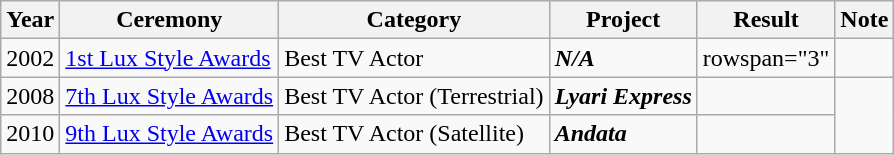<table class="wikitable style">
<tr>
<th>Year</th>
<th>Ceremony</th>
<th>Category</th>
<th>Project</th>
<th>Result</th>
<th>Note</th>
</tr>
<tr>
<td>2002</td>
<td><a href='#'>1st Lux Style Awards</a></td>
<td>Best TV Actor</td>
<td><strong><em>N/A</em></strong></td>
<td>rowspan="3" </td>
<td></td>
</tr>
<tr>
<td>2008</td>
<td><a href='#'>7th Lux Style Awards</a></td>
<td>Best TV Actor (Terrestrial)</td>
<td><strong><em>Lyari Express </em></strong></td>
<td></td>
</tr>
<tr>
<td>2010</td>
<td><a href='#'>9th Lux Style Awards</a></td>
<td>Best TV Actor (Satellite)</td>
<td><strong><em>Andata</em></strong></td>
<td></td>
</tr>
</table>
